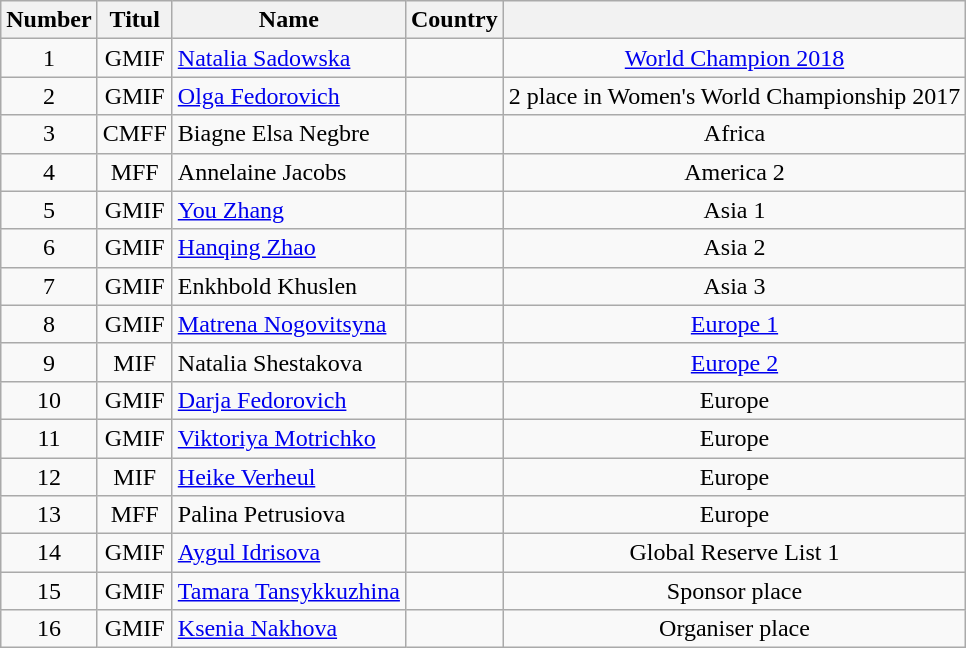<table class=wikitable style="text-align: center;">
<tr>
<th>Number</th>
<th>Titul</th>
<th>Name</th>
<th>Country</th>
<th></th>
</tr>
<tr>
<td>1</td>
<td>GMIF</td>
<td align="left"><a href='#'>Natalia Sadowska</a></td>
<td align="left"></td>
<td><a href='#'>World Champion 2018</a></td>
</tr>
<tr>
<td>2</td>
<td>GMIF</td>
<td align="left"><a href='#'>Olga Fedorovich</a></td>
<td align="left"></td>
<td>2 place in Women's World Championship 2017</td>
</tr>
<tr>
<td>3</td>
<td>CMFF</td>
<td align="left">Biagne Elsa Negbre</td>
<td align="left"></td>
<td>Africa</td>
</tr>
<tr>
<td>4</td>
<td>MFF</td>
<td align="left">Annelaine Jacobs</td>
<td align="left"></td>
<td>America 2</td>
</tr>
<tr>
<td>5</td>
<td>GMIF</td>
<td align="left"><a href='#'>You Zhang</a></td>
<td align="left"></td>
<td>Asia 1</td>
</tr>
<tr>
<td>6</td>
<td>GMIF</td>
<td align="left"><a href='#'>Hanqing Zhao</a></td>
<td align="left"></td>
<td>Asia 2</td>
</tr>
<tr>
<td>7</td>
<td>GMIF</td>
<td align="left">Enkhbold Khuslen</td>
<td align="left"></td>
<td>Asia 3</td>
</tr>
<tr>
<td>8</td>
<td>GMIF</td>
<td align="left"><a href='#'>Matrena Nogovitsyna</a></td>
<td align="left"></td>
<td><a href='#'>Europe 1</a></td>
</tr>
<tr>
<td>9</td>
<td>MIF</td>
<td align="left">Natalia Shestakova</td>
<td align="left"></td>
<td><a href='#'>Europe 2</a></td>
</tr>
<tr>
<td>10</td>
<td>GMIF</td>
<td align="left"><a href='#'>Darja Fedorovich</a></td>
<td align="left"></td>
<td>Europe</td>
</tr>
<tr>
<td>11</td>
<td>GMIF</td>
<td align="left"><a href='#'>Viktoriya Motrichko</a></td>
<td align="left"></td>
<td>Europe</td>
</tr>
<tr>
<td>12</td>
<td>MIF</td>
<td align="left"><a href='#'>Heike Verheul</a></td>
<td align="left"></td>
<td>Europe</td>
</tr>
<tr>
<td>13</td>
<td>MFF</td>
<td align="left">Palina Petrusiova</td>
<td align="left"></td>
<td>Europe</td>
</tr>
<tr>
<td>14</td>
<td>GMIF</td>
<td align="left"><a href='#'>Aygul Idrisova</a></td>
<td align="left"></td>
<td>Global Reserve List 1</td>
</tr>
<tr>
<td>15</td>
<td>GMIF</td>
<td align="left"><a href='#'>Tamara Tansykkuzhina</a></td>
<td align="left"></td>
<td>Sponsor place</td>
</tr>
<tr>
<td>16</td>
<td>GMIF</td>
<td align="left"><a href='#'>Ksenia Nakhova</a></td>
<td align="left"></td>
<td>Organiser place</td>
</tr>
</table>
